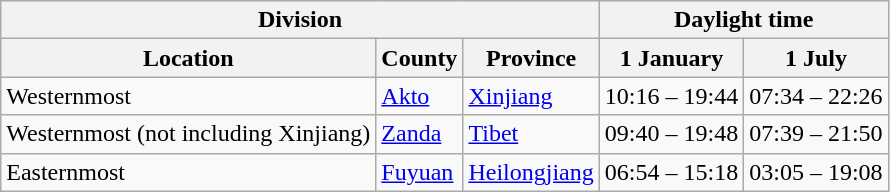<table class=wikitable>
<tr>
<th colspan=3>Division</th>
<th colspan=2>Daylight time</th>
</tr>
<tr>
<th>Location</th>
<th>County</th>
<th>Province</th>
<th>1 January</th>
<th>1 July</th>
</tr>
<tr>
<td>Westernmost</td>
<td><a href='#'>Akto</a></td>
<td><a href='#'>Xinjiang</a></td>
<td>10:16 – 19:44</td>
<td>07:34 – 22:26</td>
</tr>
<tr>
<td>Westernmost (not including Xinjiang)</td>
<td><a href='#'>Zanda</a></td>
<td><a href='#'>Tibet</a></td>
<td>09:40 – 19:48</td>
<td>07:39 – 21:50</td>
</tr>
<tr>
<td>Easternmost</td>
<td><a href='#'>Fuyuan</a></td>
<td><a href='#'>Heilongjiang</a></td>
<td>06:54 – 15:18</td>
<td>03:05 – 19:08</td>
</tr>
</table>
